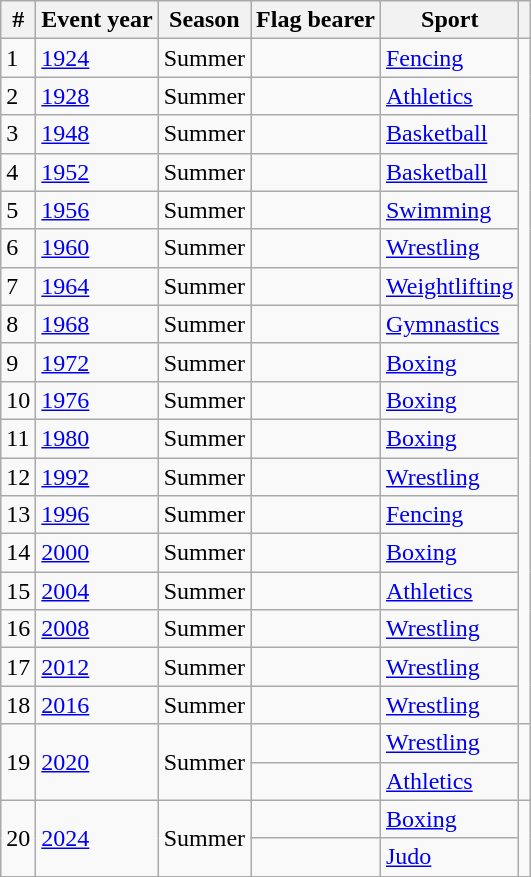<table class="wikitable sortable">
<tr>
<th>#</th>
<th>Event year</th>
<th>Season</th>
<th>Flag bearer</th>
<th>Sport</th>
<th></th>
</tr>
<tr>
<td>1</td>
<td><a href='#'>1924</a></td>
<td>Summer</td>
<td></td>
<td><a href='#'>Fencing</a></td>
<td rowspan=18></td>
</tr>
<tr>
<td>2</td>
<td><a href='#'>1928</a></td>
<td>Summer</td>
<td></td>
<td><a href='#'>Athletics</a></td>
</tr>
<tr>
<td>3</td>
<td><a href='#'>1948</a></td>
<td>Summer</td>
<td></td>
<td><a href='#'>Basketball</a></td>
</tr>
<tr>
<td>4</td>
<td><a href='#'>1952</a></td>
<td>Summer</td>
<td></td>
<td><a href='#'>Basketball</a></td>
</tr>
<tr>
<td>5</td>
<td><a href='#'>1956</a></td>
<td>Summer</td>
<td></td>
<td><a href='#'>Swimming</a></td>
</tr>
<tr>
<td>6</td>
<td><a href='#'>1960</a></td>
<td>Summer</td>
<td></td>
<td><a href='#'>Wrestling</a></td>
</tr>
<tr>
<td>7</td>
<td><a href='#'>1964</a></td>
<td>Summer</td>
<td></td>
<td><a href='#'>Weightlifting</a></td>
</tr>
<tr>
<td>8</td>
<td><a href='#'>1968</a></td>
<td>Summer</td>
<td></td>
<td><a href='#'>Gymnastics</a></td>
</tr>
<tr>
<td>9</td>
<td><a href='#'>1972</a></td>
<td>Summer</td>
<td></td>
<td><a href='#'>Boxing</a></td>
</tr>
<tr>
<td>10</td>
<td><a href='#'>1976</a></td>
<td>Summer</td>
<td></td>
<td><a href='#'>Boxing</a></td>
</tr>
<tr>
<td>11</td>
<td><a href='#'>1980</a></td>
<td>Summer</td>
<td></td>
<td><a href='#'>Boxing</a></td>
</tr>
<tr>
<td>12</td>
<td><a href='#'>1992</a></td>
<td>Summer</td>
<td></td>
<td><a href='#'>Wrestling</a></td>
</tr>
<tr>
<td>13</td>
<td><a href='#'>1996</a></td>
<td>Summer</td>
<td></td>
<td><a href='#'>Fencing</a></td>
</tr>
<tr>
<td>14</td>
<td><a href='#'>2000</a></td>
<td>Summer</td>
<td></td>
<td><a href='#'>Boxing</a></td>
</tr>
<tr>
<td>15</td>
<td><a href='#'>2004</a></td>
<td>Summer</td>
<td></td>
<td><a href='#'>Athletics</a></td>
</tr>
<tr>
<td>16</td>
<td><a href='#'>2008</a></td>
<td>Summer</td>
<td></td>
<td><a href='#'>Wrestling</a></td>
</tr>
<tr>
<td>17</td>
<td><a href='#'>2012</a></td>
<td>Summer</td>
<td></td>
<td><a href='#'>Wrestling</a></td>
</tr>
<tr>
<td>18</td>
<td><a href='#'>2016</a></td>
<td>Summer</td>
<td></td>
<td><a href='#'>Wrestling</a></td>
</tr>
<tr>
<td rowspan=2>19</td>
<td rowspan=2><a href='#'>2020</a></td>
<td rowspan=2>Summer</td>
<td></td>
<td><a href='#'>Wrestling</a></td>
<td rowspan=2></td>
</tr>
<tr>
<td></td>
<td><a href='#'>Athletics</a></td>
</tr>
<tr>
<td rowspan=2>20</td>
<td rowspan=2><a href='#'>2024</a></td>
<td rowspan=2>Summer</td>
<td></td>
<td><a href='#'>Boxing</a></td>
<td rowspan=2></td>
</tr>
<tr>
<td></td>
<td><a href='#'>Judo</a></td>
</tr>
</table>
